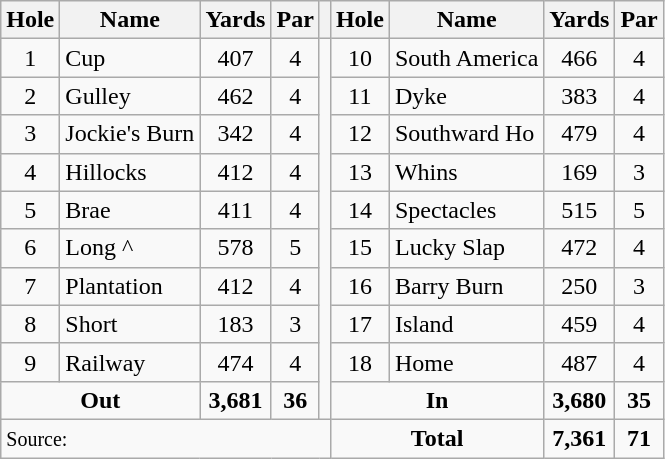<table class=wikitable>
<tr>
<th>Hole</th>
<th>Name</th>
<th>Yards</th>
<th>Par</th>
<th></th>
<th>Hole</th>
<th>Name</th>
<th>Yards</th>
<th>Par</th>
</tr>
<tr>
<td align=center>1</td>
<td>Cup</td>
<td align=center>407</td>
<td align=center>4</td>
<td rowspan=10></td>
<td align=center>10</td>
<td>South America</td>
<td align=center>466</td>
<td align=center>4</td>
</tr>
<tr>
<td align=center>2</td>
<td>Gulley</td>
<td align=center>462</td>
<td align=center>4</td>
<td align=center>11</td>
<td>Dyke</td>
<td align=center>383</td>
<td align=center>4</td>
</tr>
<tr>
<td align=center>3</td>
<td>Jockie's Burn</td>
<td align=center>342</td>
<td align=center>4</td>
<td align=center>12</td>
<td>Southward Ho</td>
<td align=center>479</td>
<td align=center>4</td>
</tr>
<tr>
<td align=center>4</td>
<td>Hillocks</td>
<td align=center>412</td>
<td align=center>4</td>
<td align=center>13</td>
<td>Whins</td>
<td align=center>169</td>
<td align=center>3</td>
</tr>
<tr>
<td align=center>5</td>
<td>Brae</td>
<td align=center>411</td>
<td align=center>4</td>
<td align=center>14</td>
<td>Spectacles</td>
<td align=center>515</td>
<td align=center>5</td>
</tr>
<tr>
<td align=center>6</td>
<td>Long ^</td>
<td align=center>578</td>
<td align=center>5</td>
<td align=center>15</td>
<td>Lucky Slap</td>
<td align=center>472</td>
<td align=center>4</td>
</tr>
<tr>
<td align=center>7</td>
<td>Plantation</td>
<td align=center>412</td>
<td align=center>4</td>
<td align=center>16</td>
<td>Barry Burn</td>
<td align=center>250</td>
<td align=center>3</td>
</tr>
<tr>
<td align=center>8</td>
<td>Short</td>
<td align=center>183</td>
<td align=center>3</td>
<td align=center>17</td>
<td>Island</td>
<td align=center>459</td>
<td align=center>4</td>
</tr>
<tr>
<td align=center>9</td>
<td>Railway</td>
<td align=center>474</td>
<td align=center>4</td>
<td align=center>18</td>
<td>Home</td>
<td align=center>487</td>
<td align=center>4</td>
</tr>
<tr>
<td colspan=2 align=center><strong>Out</strong></td>
<td align=center><strong>3,681</strong></td>
<td align=center><strong>36</strong></td>
<td colspan=2 align=center><strong>In</strong></td>
<td align=center><strong>3,680</strong></td>
<td align=center><strong>35</strong></td>
</tr>
<tr>
<td colspan=5><small>Source:</small></td>
<td colspan=2 align=center><strong>Total</strong></td>
<td align=center><strong>7,361</strong></td>
<td align=center><strong>71</strong></td>
</tr>
</table>
